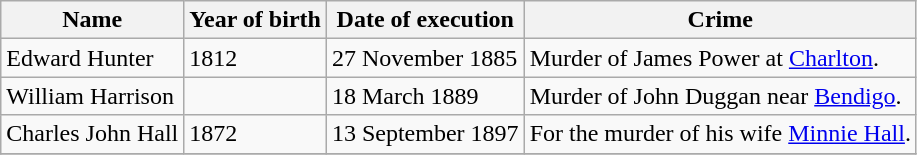<table class="wikitable">
<tr>
<th>Name</th>
<th>Year of birth</th>
<th>Date of execution</th>
<th>Crime</th>
</tr>
<tr>
<td>Edward Hunter</td>
<td>1812</td>
<td>27 November 1885</td>
<td>Murder of James Power at <a href='#'>Charlton</a>.</td>
</tr>
<tr>
<td>William Harrison</td>
<td></td>
<td>18 March 1889</td>
<td>Murder of John Duggan near <a href='#'>Bendigo</a>.</td>
</tr>
<tr>
<td>Charles John Hall</td>
<td>1872</td>
<td>13 September 1897</td>
<td>For the murder of his wife <a href='#'>Minnie Hall</a>.</td>
</tr>
<tr>
</tr>
</table>
